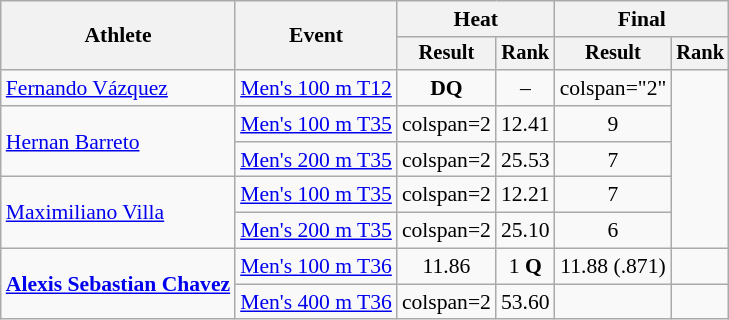<table class="wikitable" style="font-size:90%">
<tr>
<th rowspan="2">Athlete</th>
<th rowspan="2">Event</th>
<th colspan="2">Heat</th>
<th colspan="2">Final</th>
</tr>
<tr style="font-size:95%">
<th>Result</th>
<th>Rank</th>
<th>Result</th>
<th>Rank</th>
</tr>
<tr align=center>
<td align=left><a href='#'>Fernando Vázquez</a></td>
<td align=left><a href='#'>Men's 100 m T12</a></td>
<td><strong>DQ</strong></td>
<td>–</td>
<td>colspan="2"</td>
</tr>
<tr align=center>
<td align=left rowspan=2><a href='#'>Hernan Barreto</a></td>
<td align=left><a href='#'>Men's 100 m T35</a></td>
<td>colspan=2 </td>
<td>12.41</td>
<td>9</td>
</tr>
<tr align=center>
<td align=left><a href='#'>Men's 200 m T35</a></td>
<td>colspan=2 </td>
<td>25.53</td>
<td>7</td>
</tr>
<tr align=center>
<td align=left rowspan=2><a href='#'>Maximiliano Villa</a></td>
<td align=left><a href='#'>Men's 100 m T35</a></td>
<td>colspan=2 </td>
<td>12.21</td>
<td>7</td>
</tr>
<tr align=center>
<td align=left><a href='#'>Men's 200 m T35</a></td>
<td>colspan=2 </td>
<td>25.10</td>
<td>6</td>
</tr>
<tr align=center>
<td align=left rowspan=2><strong><a href='#'>Alexis Sebastian Chavez</a></strong></td>
<td align=left><a href='#'>Men's 100 m T36</a></td>
<td>11.86</td>
<td>1 <strong>Q</strong></td>
<td>11.88	(.871)</td>
<td></td>
</tr>
<tr align=center>
<td align=left><a href='#'>Men's 400 m T36</a></td>
<td>colspan=2 </td>
<td>53.60</td>
<td></td>
</tr>
</table>
